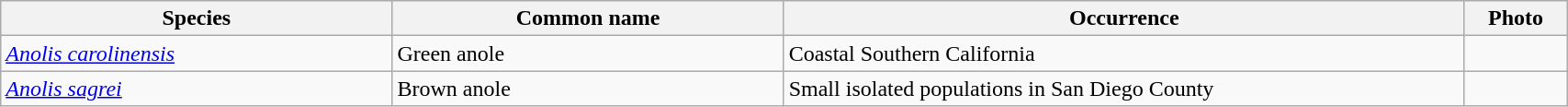<table class="wikitable" width="90%">
<tr>
<th width="25%">Species</th>
<th width="25%">Common name</th>
<th>Occurrence</th>
<th>Photo</th>
</tr>
<tr>
<td><em><a href='#'>Anolis carolinensis</a></em> </td>
<td>Green anole</td>
<td>Coastal Southern California</td>
<td></td>
</tr>
<tr>
<td><em><a href='#'>Anolis sagrei</a></em> </td>
<td>Brown anole</td>
<td>Small isolated populations in San Diego County</td>
<td></td>
</tr>
</table>
